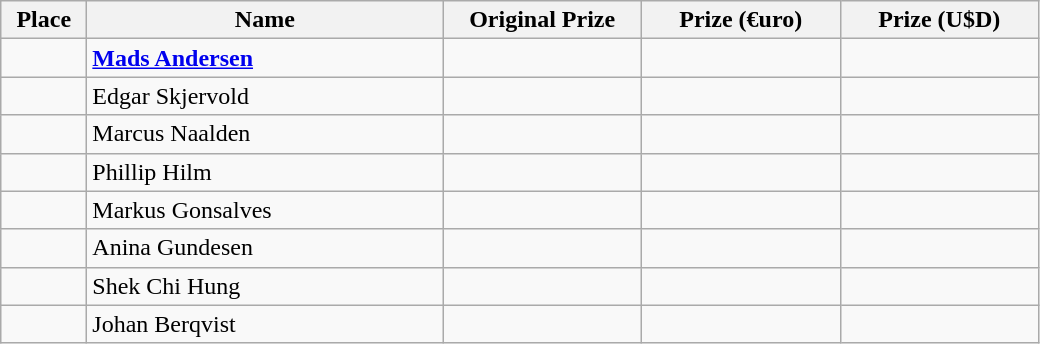<table class="wikitable">
<tr>
<th width="50">Place</th>
<th width="230">Name</th>
<th width="125">Original Prize</th>
<th width="125">Prize (€uro)</th>
<th width="125">Prize (U$D)</th>
</tr>
<tr>
<td></td>
<td> <strong><a href='#'>Mads Andersen</a></strong></td>
<td></td>
<td></td>
<td></td>
</tr>
<tr>
<td></td>
<td> Edgar Skjervold</td>
<td></td>
<td></td>
<td></td>
</tr>
<tr>
<td></td>
<td> Marcus Naalden</td>
<td></td>
<td></td>
<td></td>
</tr>
<tr>
<td></td>
<td> Phillip Hilm</td>
<td></td>
<td></td>
<td></td>
</tr>
<tr>
<td></td>
<td> Markus Gonsalves  </td>
<td></td>
<td></td>
<td></td>
</tr>
<tr>
<td></td>
<td> Anina Gundesen  </td>
<td></td>
<td></td>
<td></td>
</tr>
<tr>
<td></td>
<td> Shek Chi Hung</td>
<td></td>
<td></td>
<td></td>
</tr>
<tr>
<td></td>
<td> Johan Berqvist</td>
<td></td>
<td></td>
<td></td>
</tr>
</table>
